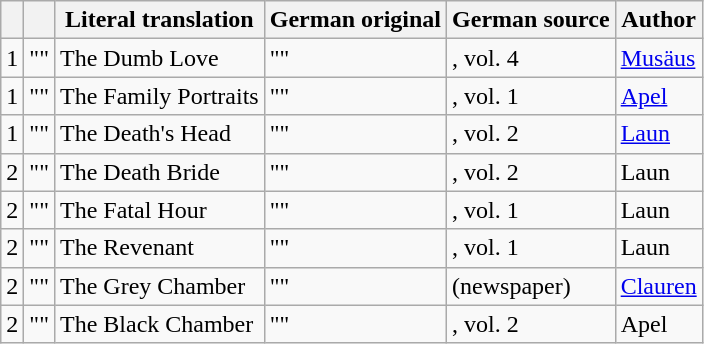<table class="wikitable">
<tr>
<th></th>
<th></th>
<th>Literal translation</th>
<th>German original</th>
<th>German source</th>
<th>Author</th>
</tr>
<tr>
<td>1</td>
<td>""</td>
<td>The Dumb Love</td>
<td>""</td>
<td>, vol. 4</td>
<td><a href='#'>Musäus</a></td>
</tr>
<tr>
<td>1</td>
<td>""</td>
<td>The Family Portraits</td>
<td>""</td>
<td>, vol. 1</td>
<td><a href='#'>Apel</a></td>
</tr>
<tr>
<td>1</td>
<td>""</td>
<td>The Death's Head</td>
<td>""</td>
<td>, vol. 2</td>
<td><a href='#'>Laun</a></td>
</tr>
<tr>
<td>2</td>
<td>""</td>
<td>The Death Bride</td>
<td>""</td>
<td>, vol. 2</td>
<td>Laun</td>
</tr>
<tr>
<td>2</td>
<td>""</td>
<td>The Fatal Hour</td>
<td>""</td>
<td>, vol. 1</td>
<td>Laun</td>
</tr>
<tr>
<td>2</td>
<td>""</td>
<td>The Revenant</td>
<td>""</td>
<td>, vol. 1</td>
<td>Laun</td>
</tr>
<tr>
<td>2</td>
<td>""</td>
<td>The Grey Chamber</td>
<td>""</td>
<td> (newspaper)</td>
<td><a href='#'>Clauren</a></td>
</tr>
<tr>
<td>2</td>
<td>""</td>
<td>The Black Chamber</td>
<td>""</td>
<td>, vol. 2</td>
<td>Apel</td>
</tr>
</table>
